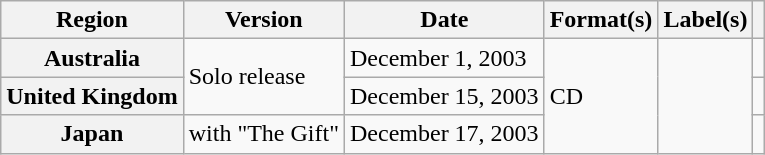<table class="wikitable plainrowheaders">
<tr>
<th scope="col">Region</th>
<th scope="col">Version</th>
<th scope="col">Date</th>
<th scope="col">Format(s)</th>
<th scope="col">Label(s)</th>
<th scope="col"></th>
</tr>
<tr>
<th scope="row">Australia</th>
<td rowspan="2">Solo release</td>
<td>December 1, 2003</td>
<td rowspan="3">CD</td>
<td rowspan="3"></td>
<td></td>
</tr>
<tr>
<th scope="row">United Kingdom</th>
<td>December 15, 2003</td>
<td></td>
</tr>
<tr>
<th scope="row">Japan</th>
<td>with "The Gift"</td>
<td>December 17, 2003</td>
<td></td>
</tr>
</table>
